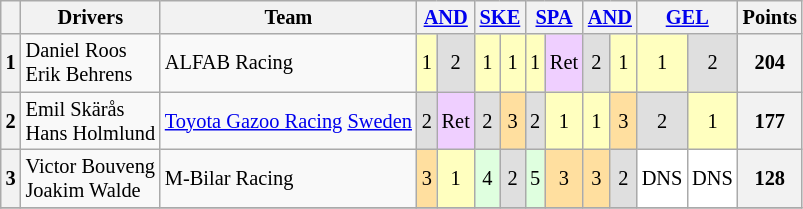<table class="wikitable" style="font-size:85%; text-align:center;">
<tr>
<th></th>
<th>Drivers</th>
<th>Team</th>
<th colspan="2"><a href='#'>AND</a><br></th>
<th colspan="2"><a href='#'>SKE</a><br></th>
<th colspan="2"><a href='#'>SPA</a><br></th>
<th colspan="2"><a href='#'>AND</a><br></th>
<th colspan="2"><a href='#'>GEL</a><br></th>
<th>Points</th>
</tr>
<tr>
<th>1</th>
<td align="left"> Daniel Roos<br> Erik Behrens</td>
<td align="left"> ALFAB Racing</td>
<td style="background:#ffffbf;">1</td>
<td style="background:#dfdfdf;">2</td>
<td style="background:#ffffbf;">1</td>
<td style="background:#ffffbf;">1</td>
<td style="background:#ffffbf;">1</td>
<td style="background:#efcfff;">Ret</td>
<td style="background:#dfdfdf;">2</td>
<td style="background:#ffffbf;">1</td>
<td style="background:#ffffbf;">1</td>
<td style="background:#dfdfdf;">2</td>
<th>204</th>
</tr>
<tr>
<th>2</th>
<td align="left"> Emil Skärås<br> Hans Holmlund</td>
<td align="left"> <a href='#'>Toyota Gazoo Racing</a> <a href='#'>Sweden</a></td>
<td style="background:#dfdfdf;">2</td>
<td style="background:#efcfff;">Ret</td>
<td style="background:#dfdfdf;">2</td>
<td style="background:#ffdf9f;">3</td>
<td style="background:#dfdfdf;">2</td>
<td style="background:#ffffbf;">1</td>
<td style="background:#ffffbf;">1</td>
<td style="background:#ffdf9f;">3</td>
<td style="background:#dfdfdf;">2</td>
<td style="background:#ffffbf;">1</td>
<th>177</th>
</tr>
<tr>
<th>3</th>
<td align="left"> Victor Bouveng<br> Joakim Walde</td>
<td align="left"> M-Bilar Racing</td>
<td style="background:#ffdf9f;">3</td>
<td style="background:#ffffbf;">1</td>
<td style="background:#dfffdf;">4</td>
<td style="background:#dfdfdf;">2</td>
<td style="background:#dfffdf;">5</td>
<td style="background:#ffdf9f;">3</td>
<td style="background:#ffdf9f;">3</td>
<td style="background:#dfdfdf;">2</td>
<td style="background:#ffffff;">DNS</td>
<td style="background:#ffffff;">DNS</td>
<th>128</th>
</tr>
<tr>
</tr>
</table>
